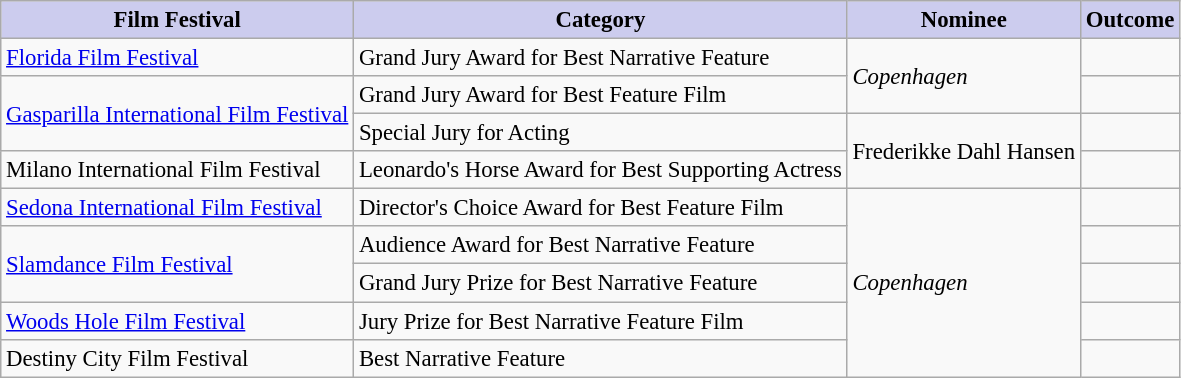<table class="wikitable" style="font-size: 95%;">
<tr style="text-align:center;">
<th style="background:#cce;">Film Festival</th>
<th style="background:#cce;">Category</th>
<th style="background:#cce;">Nominee</th>
<th style="background:#cce;">Outcome</th>
</tr>
<tr>
<td><a href='#'>Florida Film Festival</a></td>
<td>Grand Jury Award for Best Narrative Feature</td>
<td rowspan="2"><em>Copenhagen</em></td>
<td></td>
</tr>
<tr>
<td rowspan="2"><a href='#'>Gasparilla International Film Festival</a></td>
<td>Grand Jury Award for Best Feature Film</td>
<td></td>
</tr>
<tr>
<td>Special Jury for Acting</td>
<td rowspan="2">Frederikke Dahl Hansen</td>
<td></td>
</tr>
<tr>
<td>Milano International Film Festival</td>
<td>Leonardo's Horse Award for Best Supporting Actress</td>
<td></td>
</tr>
<tr>
<td><a href='#'>Sedona International Film Festival</a></td>
<td>Director's Choice Award for Best Feature Film</td>
<td rowspan="5"><em>Copenhagen</em></td>
<td></td>
</tr>
<tr>
<td rowspan="2"><a href='#'>Slamdance Film Festival</a></td>
<td>Audience Award for Best Narrative Feature</td>
<td></td>
</tr>
<tr>
<td>Grand Jury Prize for Best Narrative Feature</td>
<td></td>
</tr>
<tr>
<td><a href='#'>Woods Hole Film Festival</a></td>
<td>Jury Prize for Best Narrative Feature Film</td>
<td></td>
</tr>
<tr>
<td>Destiny City Film Festival</td>
<td>Best Narrative Feature</td>
<td></td>
</tr>
</table>
